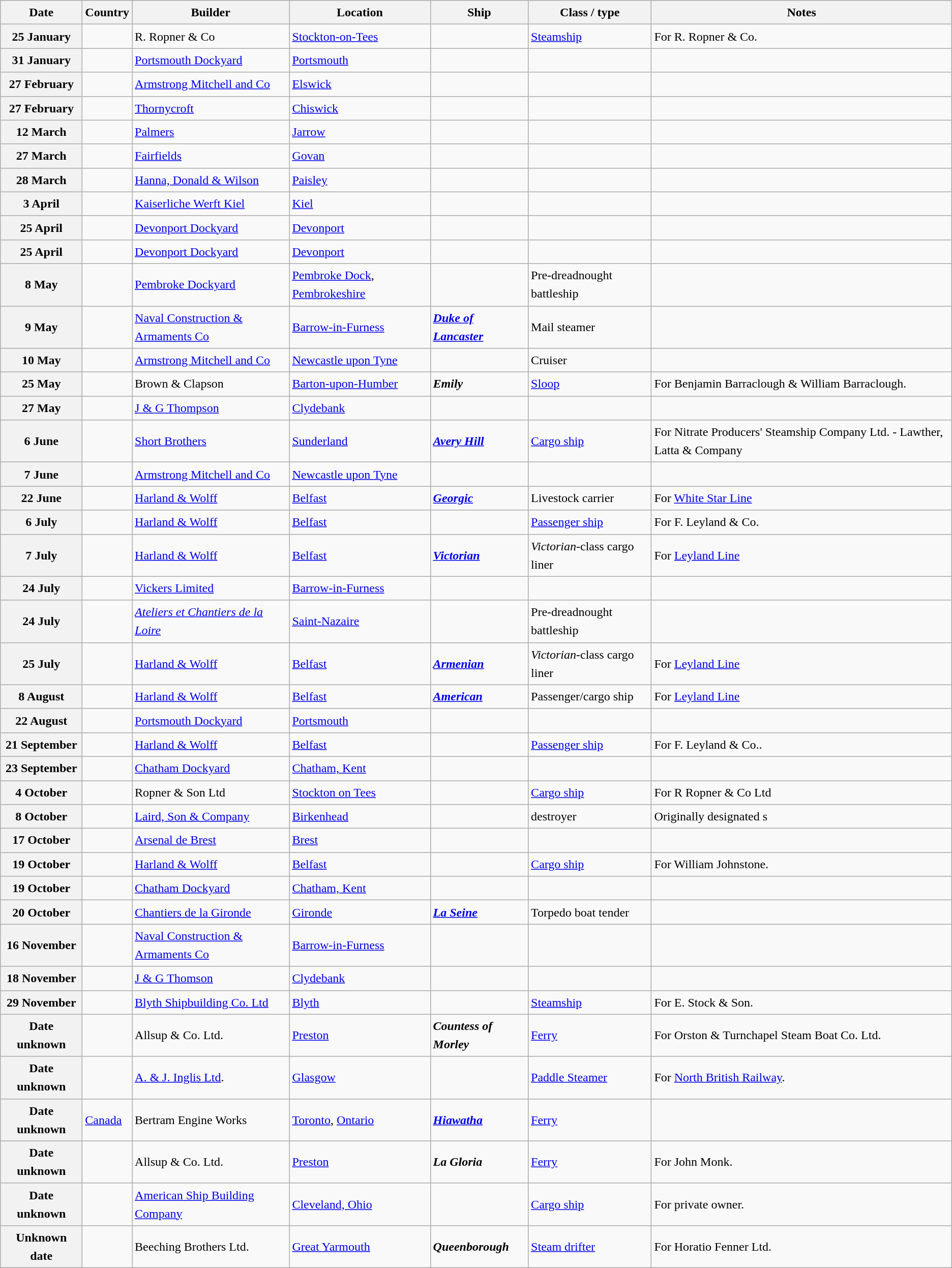<table class="wikitable sortable" style="font-size:1.00em; line-height:1.5em;">
<tr>
<th style="width:100px;">Date</th>
<th>Country</th>
<th>Builder</th>
<th>Location</th>
<th>Ship</th>
<th>Class / type</th>
<th>Notes</th>
</tr>
<tr>
<th>25 January</th>
<td></td>
<td>R. Ropner & Co</td>
<td><a href='#'>Stockton-on-Tees</a></td>
<td><strong></strong></td>
<td><a href='#'>Steamship</a></td>
<td>For R. Ropner & Co.</td>
</tr>
<tr>
<th>31 January</th>
<td></td>
<td><a href='#'>Portsmouth Dockyard</a></td>
<td><a href='#'>Portsmouth</a></td>
<td><strong></strong></td>
<td></td>
<td></td>
</tr>
<tr>
<th>27 February</th>
<td></td>
<td><a href='#'>Armstrong Mitchell and Co</a></td>
<td><a href='#'>Elswick</a></td>
<td><strong></strong></td>
<td></td>
<td></td>
</tr>
<tr>
<th>27 February</th>
<td></td>
<td><a href='#'>Thornycroft</a></td>
<td><a href='#'>Chiswick</a></td>
<td><strong></strong></td>
<td></td>
<td></td>
</tr>
<tr>
<th>12 March</th>
<td></td>
<td><a href='#'>Palmers</a></td>
<td><a href='#'>Jarrow</a></td>
<td><strong></strong></td>
<td></td>
<td></td>
</tr>
<tr>
<th>27 March</th>
<td></td>
<td><a href='#'>Fairfields</a></td>
<td><a href='#'>Govan</a></td>
<td><strong></strong></td>
<td></td>
<td></td>
</tr>
<tr>
<th>28 March</th>
<td></td>
<td><a href='#'>Hanna, Donald & Wilson</a></td>
<td><a href='#'>Paisley</a></td>
<td><strong></strong></td>
<td></td>
<td></td>
</tr>
<tr>
<th>3 April</th>
<td></td>
<td><a href='#'>Kaiserliche Werft Kiel</a></td>
<td><a href='#'>Kiel</a></td>
<td><strong></strong></td>
<td></td>
<td></td>
</tr>
<tr>
<th>25 April</th>
<td></td>
<td><a href='#'>Devonport Dockyard</a></td>
<td><a href='#'>Devonport</a></td>
<td><strong></strong></td>
<td></td>
<td></td>
</tr>
<tr>
<th>25 April</th>
<td></td>
<td><a href='#'>Devonport Dockyard</a></td>
<td><a href='#'>Devonport</a></td>
<td><strong></strong></td>
<td></td>
<td></td>
</tr>
<tr>
<th>8 May</th>
<td></td>
<td><a href='#'>Pembroke Dockyard</a></td>
<td><a href='#'>Pembroke Dock</a>, <a href='#'>Pembrokeshire</a></td>
<td><strong></strong></td>
<td>Pre-dreadnought battleship</td>
<td></td>
</tr>
<tr>
<th>9 May</th>
<td></td>
<td><a href='#'>Naval Construction & Armaments Co</a></td>
<td><a href='#'>Barrow-in-Furness</a></td>
<td><strong><em><a href='#'>Duke of Lancaster</a></em></strong></td>
<td>Mail steamer</td>
<td></td>
</tr>
<tr>
<th>10 May</th>
<td></td>
<td><a href='#'>Armstrong Mitchell and Co</a></td>
<td><a href='#'>Newcastle upon Tyne</a></td>
<td><strong></strong></td>
<td>Cruiser</td>
<td></td>
</tr>
<tr --->
<th>25 May</th>
<td></td>
<td>Brown & Clapson</td>
<td><a href='#'>Barton-upon-Humber</a></td>
<td><strong><em>Emily</em></strong></td>
<td><a href='#'>Sloop</a></td>
<td>For Benjamin Barraclough & William Barraclough.</td>
</tr>
<tr>
<th>27 May</th>
<td></td>
<td><a href='#'>J & G Thompson</a></td>
<td><a href='#'>Clydebank</a></td>
<td><strong></strong></td>
<td></td>
<td></td>
</tr>
<tr>
<th>6 June</th>
<td></td>
<td><a href='#'>Short Brothers</a></td>
<td><a href='#'>Sunderland</a></td>
<td><strong><a href='#'><em>Avery Hill</em></a></strong></td>
<td><a href='#'>Cargo ship</a></td>
<td>For Nitrate Producers' Steamship Company Ltd. - Lawther, Latta & Company</td>
</tr>
<tr>
<th>7 June</th>
<td></td>
<td><a href='#'>Armstrong Mitchell and Co</a></td>
<td><a href='#'>Newcastle upon Tyne</a></td>
<td><strong></strong></td>
<td></td>
<td></td>
</tr>
<tr>
<th>22 June</th>
<td></td>
<td><a href='#'>Harland & Wolff</a></td>
<td><a href='#'>Belfast</a></td>
<td><strong><em><a href='#'>Georgic</a></em></strong></td>
<td>Livestock carrier</td>
<td>For <a href='#'>White Star Line</a></td>
</tr>
<tr ---->
<th>6 July</th>
<td></td>
<td><a href='#'>Harland & Wolff</a></td>
<td><a href='#'>Belfast</a></td>
<td><strong></strong></td>
<td><a href='#'>Passenger ship</a></td>
<td>For F. Leyland & Co.</td>
</tr>
<tr>
<th>7 July</th>
<td></td>
<td><a href='#'>Harland & Wolff</a></td>
<td><a href='#'>Belfast</a></td>
<td><strong><em><a href='#'>Victorian</a></em></strong></td>
<td><em>Victorian</em>-class cargo liner</td>
<td>For <a href='#'>Leyland Line</a></td>
</tr>
<tr>
<th>24 July</th>
<td></td>
<td><a href='#'>Vickers Limited</a></td>
<td><a href='#'>Barrow-in-Furness</a></td>
<td><strong></strong></td>
<td></td>
<td></td>
</tr>
<tr>
<th>24 July</th>
<td></td>
<td><em><a href='#'>Ateliers et Chantiers de la Loire</a></em></td>
<td><a href='#'>Saint-Nazaire</a></td>
<td><strong></strong></td>
<td>Pre-dreadnought battleship</td>
<td></td>
</tr>
<tr>
<th>25 July</th>
<td></td>
<td><a href='#'>Harland & Wolff</a></td>
<td><a href='#'>Belfast</a></td>
<td><strong><em><a href='#'>Armenian</a></em></strong></td>
<td><em>Victorian</em>-class cargo liner</td>
<td>For <a href='#'>Leyland Line</a></td>
</tr>
<tr>
<th>8 August</th>
<td></td>
<td><a href='#'>Harland & Wolff</a></td>
<td><a href='#'>Belfast</a></td>
<td><strong><em><a href='#'>American</a></em></strong></td>
<td>Passenger/cargo ship</td>
<td>For <a href='#'>Leyland Line</a></td>
</tr>
<tr>
<th>22 August</th>
<td></td>
<td><a href='#'>Portsmouth Dockyard</a></td>
<td><a href='#'>Portsmouth</a></td>
<td><strong></strong></td>
<td></td>
<td></td>
</tr>
<tr ---->
<th>21 September</th>
<td></td>
<td><a href='#'>Harland & Wolff</a></td>
<td><a href='#'>Belfast</a></td>
<td><strong></strong></td>
<td><a href='#'>Passenger ship</a></td>
<td>For F. Leyland & Co..</td>
</tr>
<tr>
<th>23 September</th>
<td></td>
<td><a href='#'>Chatham Dockyard</a></td>
<td><a href='#'>Chatham, Kent</a></td>
<td><strong></strong></td>
<td></td>
<td></td>
</tr>
<tr>
<th>4 October</th>
<td></td>
<td>Ropner & Son Ltd</td>
<td><a href='#'>Stockton on Tees</a></td>
<td><strong></strong></td>
<td><a href='#'>Cargo ship</a></td>
<td>For R Ropner & Co Ltd</td>
</tr>
<tr>
<th>8 October</th>
<td></td>
<td><a href='#'>Laird, Son & Company</a></td>
<td><a href='#'>Birkenhead</a></td>
<td><strong></strong></td>
<td> destroyer</td>
<td>Originally designated s</td>
</tr>
<tr>
<th>17 October</th>
<td></td>
<td><a href='#'>Arsenal de Brest</a></td>
<td><a href='#'>Brest</a></td>
<td><strong></strong></td>
<td></td>
<td></td>
</tr>
<tr ---->
<th>19 October</th>
<td></td>
<td><a href='#'>Harland & Wolff</a></td>
<td><a href='#'>Belfast</a></td>
<td><strong></strong></td>
<td><a href='#'>Cargo ship</a></td>
<td>For William Johnstone.</td>
</tr>
<tr>
<th>19 October</th>
<td></td>
<td><a href='#'>Chatham Dockyard</a></td>
<td><a href='#'>Chatham, Kent</a></td>
<td><strong></strong></td>
<td></td>
<td></td>
</tr>
<tr>
<th>20 October</th>
<td></td>
<td><a href='#'>Chantiers de la Gironde</a></td>
<td><a href='#'>Gironde</a></td>
<td><strong><em><a href='#'>La Seine</a></em></strong></td>
<td>Torpedo boat tender</td>
<td></td>
</tr>
<tr>
<th>16 November</th>
<td></td>
<td><a href='#'>Naval Construction & Armaments Co</a></td>
<td><a href='#'>Barrow-in-Furness</a></td>
<td><strong></strong></td>
<td></td>
<td></td>
</tr>
<tr>
<th>18 November</th>
<td></td>
<td><a href='#'>J & G Thomson</a></td>
<td><a href='#'>Clydebank</a></td>
<td><strong></strong></td>
<td></td>
<td></td>
</tr>
<tr ---->
<th>29 November</th>
<td></td>
<td><a href='#'>Blyth Shipbuilding Co. Ltd</a></td>
<td><a href='#'>Blyth</a></td>
<td><strong></strong></td>
<td><a href='#'>Steamship</a></td>
<td>For E. Stock & Son.</td>
</tr>
<tr ---->
<th>Date unknown</th>
<td></td>
<td>Allsup & Co. Ltd.</td>
<td><a href='#'>Preston</a></td>
<td><strong><em>Countess of Morley</em></strong></td>
<td><a href='#'>Ferry</a></td>
<td>For Orston & Turnchapel Steam Boat Co. Ltd.</td>
</tr>
<tr ---->
<th>Date unknown</th>
<td></td>
<td><a href='#'>A. & J. Inglis Ltd</a>.</td>
<td><a href='#'>Glasgow</a></td>
<td><strong></strong></td>
<td><a href='#'>Paddle Steamer</a></td>
<td>For <a href='#'>North British Railway</a>.</td>
</tr>
<tr>
<th>Date unknown</th>
<td> <a href='#'>Canada</a></td>
<td>Bertram Engine Works</td>
<td><a href='#'>Toronto</a>, <a href='#'>Ontario</a></td>
<td><a href='#'><strong><em>Hiawatha</em></strong></a></td>
<td><a href='#'>Ferry</a></td>
<td></td>
</tr>
<tr ---->
<th>Date unknown</th>
<td></td>
<td>Allsup & Co. Ltd.</td>
<td><a href='#'>Preston</a></td>
<td><strong><em>La Gloria</em></strong></td>
<td><a href='#'>Ferry</a></td>
<td>For John Monk.</td>
</tr>
<tr ---->
<th>Date unknown</th>
<td></td>
<td><a href='#'>American Ship Building Company</a></td>
<td><a href='#'>Cleveland, Ohio</a></td>
<td><strong></strong></td>
<td><a href='#'>Cargo ship</a></td>
<td>For private owner.</td>
</tr>
<tr ---->
<th>Unknown date</th>
<td></td>
<td>Beeching Brothers Ltd.</td>
<td><a href='#'>Great Yarmouth</a></td>
<td><strong><em>Queenborough</em></strong></td>
<td><a href='#'>Steam drifter</a></td>
<td>For Horatio Fenner Ltd.</td>
</tr>
</table>
